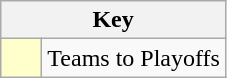<table class="wikitable" style="text-align: center;">
<tr>
<th colspan=2>Key</th>
</tr>
<tr>
<td style="background:#ffffcc; width:20px;"></td>
<td align=left>Teams to Playoffs</td>
</tr>
</table>
